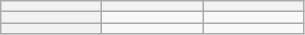<table class="wikitable" style="text-align:center">
<tr>
<th></th>
<th scope="col" style="width:60px;"></th>
<th scope="col" style="width:60px;"></th>
</tr>
<tr>
<th scope="row" style="width:60px;"></th>
<td></td>
<td></td>
</tr>
<tr>
<th scope="row"></th>
<td></td>
<td></td>
</tr>
</table>
